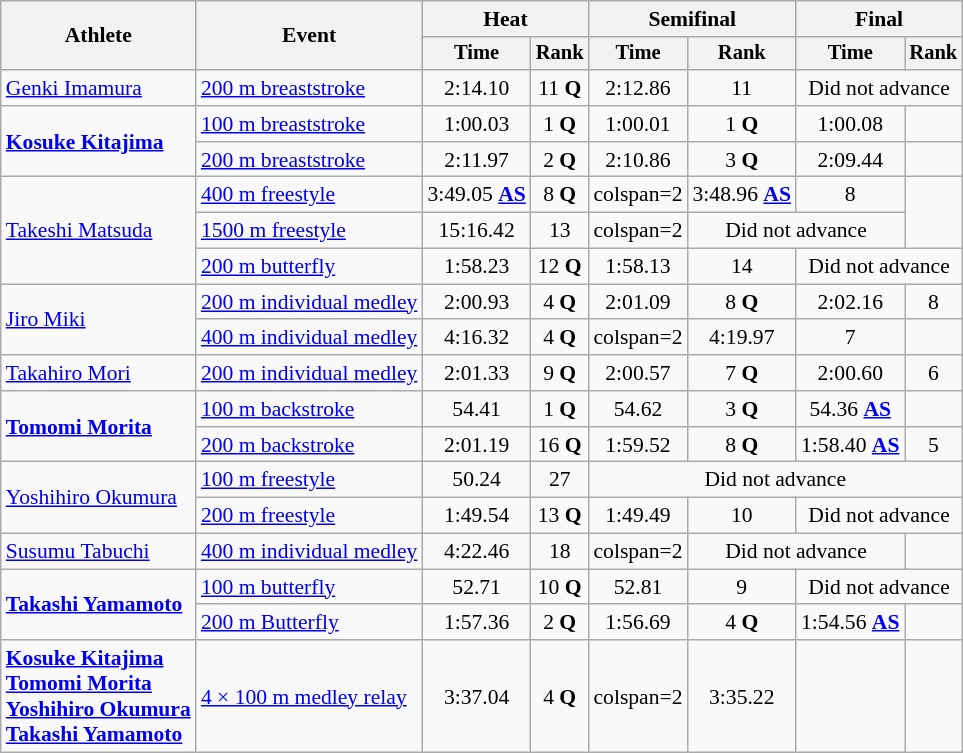<table class=wikitable style="font-size:90%">
<tr>
<th rowspan="2">Athlete</th>
<th rowspan="2">Event</th>
<th colspan="2">Heat</th>
<th colspan="2">Semifinal</th>
<th colspan="2">Final</th>
</tr>
<tr style="font-size:95%">
<th>Time</th>
<th>Rank</th>
<th>Time</th>
<th>Rank</th>
<th>Time</th>
<th>Rank</th>
</tr>
<tr align=center>
<td align=left><a href='#'>Genki Imamura</a></td>
<td align=left><a href='#'>200 m breaststroke</a></td>
<td>2:14.10</td>
<td>11 <strong>Q</strong></td>
<td>2:12.86</td>
<td>11</td>
<td colspan=2>Did not advance</td>
</tr>
<tr align=center>
<td align=left rowspan=2><strong><a href='#'>Kosuke Kitajima</a></strong></td>
<td align=left><a href='#'>100 m breaststroke</a></td>
<td>1:00.03 </td>
<td>1 <strong>Q</strong></td>
<td>1:00.01 </td>
<td>1 <strong>Q</strong></td>
<td>1:00.08</td>
<td></td>
</tr>
<tr align=center>
<td align=left><a href='#'>200 m breaststroke</a></td>
<td>2:11.97</td>
<td>2 <strong>Q</strong></td>
<td>2:10.86</td>
<td>3 <strong>Q</strong></td>
<td>2:09.44 </td>
<td></td>
</tr>
<tr align=center>
<td align=left rowspan=3><a href='#'>Takeshi Matsuda</a></td>
<td align=left><a href='#'>400 m freestyle</a></td>
<td>3:49.05 <strong><a href='#'>AS</a></strong></td>
<td>8 <strong>Q</strong></td>
<td>colspan=2 </td>
<td>3:48.96 <strong><a href='#'>AS</a></strong></td>
<td>8</td>
</tr>
<tr align=center>
<td align=left><a href='#'>1500 m freestyle</a></td>
<td>15:16.42</td>
<td>13</td>
<td>colspan=2 </td>
<td colspan=2>Did not advance</td>
</tr>
<tr align=center>
<td align=left><a href='#'>200 m butterfly</a></td>
<td>1:58.23</td>
<td>12 <strong>Q</strong></td>
<td>1:58.13</td>
<td>14</td>
<td colspan=2>Did not advance</td>
</tr>
<tr align=center>
<td align=left rowspan=2><a href='#'>Jiro Miki</a></td>
<td align=left><a href='#'>200 m individual medley</a></td>
<td>2:00.93</td>
<td>4 <strong>Q</strong></td>
<td>2:01.09</td>
<td>8 <strong>Q</strong></td>
<td>2:02.16</td>
<td>8</td>
</tr>
<tr align=center>
<td align=left><a href='#'>400 m individual medley</a></td>
<td>4:16.32</td>
<td>4 <strong>Q</strong></td>
<td>colspan=2 </td>
<td>4:19.97</td>
<td>7</td>
</tr>
<tr align=center>
<td align=left><a href='#'>Takahiro Mori</a></td>
<td align=left><a href='#'>200 m individual medley</a></td>
<td>2:01.33</td>
<td>9 <strong>Q</strong></td>
<td>2:00.57</td>
<td>7 <strong>Q</strong></td>
<td>2:00.60</td>
<td>6</td>
</tr>
<tr align=center>
<td align=left rowspan=2><strong><a href='#'>Tomomi Morita</a></strong></td>
<td align=left><a href='#'>100 m backstroke</a></td>
<td>54.41</td>
<td>1 <strong>Q</strong></td>
<td>54.62</td>
<td>3 <strong>Q</strong></td>
<td>54.36 <strong><a href='#'>AS</a></strong></td>
<td></td>
</tr>
<tr align=center>
<td align=left><a href='#'>200 m backstroke</a></td>
<td>2:01.19</td>
<td>16 <strong>Q</strong></td>
<td>1:59.52</td>
<td>8 <strong>Q</strong></td>
<td>1:58.40 <strong><a href='#'>AS</a></strong></td>
<td>5</td>
</tr>
<tr align=center>
<td align=left rowspan=2><a href='#'>Yoshihiro Okumura</a></td>
<td align=left><a href='#'>100 m freestyle</a></td>
<td>50.24</td>
<td>27</td>
<td colspan=4>Did not advance</td>
</tr>
<tr align=center>
<td align=left><a href='#'>200 m freestyle</a></td>
<td>1:49.54</td>
<td>13 <strong>Q</strong></td>
<td>1:49.49</td>
<td>10</td>
<td colspan=2>Did not advance</td>
</tr>
<tr align=center>
<td align=left><a href='#'>Susumu Tabuchi</a></td>
<td align=left><a href='#'>400 m individual medley</a></td>
<td>4:22.46</td>
<td>18</td>
<td>colspan=2 </td>
<td colspan=2>Did not advance</td>
</tr>
<tr align=center>
<td align=left rowspan=2><strong><a href='#'>Takashi Yamamoto</a></strong></td>
<td align=left><a href='#'>100 m butterfly</a></td>
<td>52.71</td>
<td>10 <strong>Q</strong></td>
<td>52.81</td>
<td>9</td>
<td colspan=2>Did not advance</td>
</tr>
<tr align=center>
<td align=left><a href='#'>200 m Butterfly</a></td>
<td>1:57.36</td>
<td>2 <strong>Q</strong></td>
<td>1:56.69</td>
<td>4 <strong>Q</strong></td>
<td>1:54.56 <strong><a href='#'>AS</a></strong></td>
<td></td>
</tr>
<tr align=center>
<td align=left><strong><a href='#'>Kosuke Kitajima</a><br><a href='#'>Tomomi Morita</a><br><a href='#'>Yoshihiro Okumura</a><br><a href='#'>Takashi Yamamoto</a></strong></td>
<td align=left><a href='#'>4 × 100 m medley relay</a></td>
<td>3:37.04</td>
<td>4 <strong>Q</strong></td>
<td>colspan=2 </td>
<td>3:35.22</td>
<td></td>
</tr>
</table>
